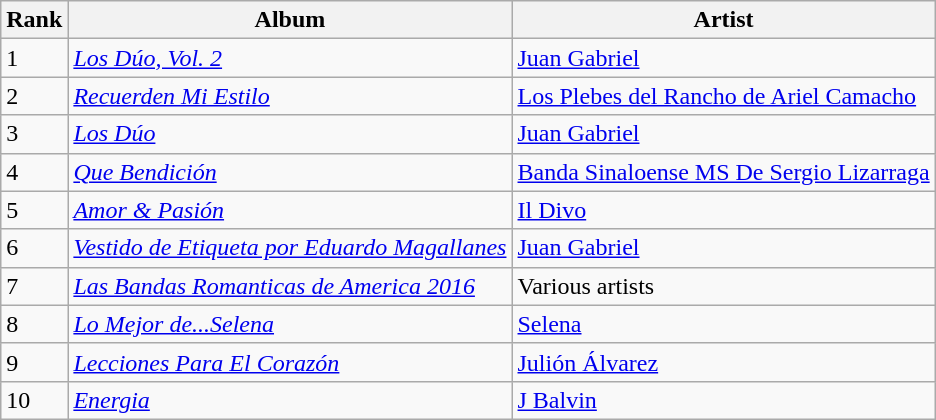<table class="wikitable sortable">
<tr>
<th>Rank</th>
<th>Album</th>
<th>Artist</th>
</tr>
<tr>
<td>1</td>
<td><em><a href='#'>Los Dúo, Vol. 2</a></em></td>
<td><a href='#'>Juan Gabriel</a></td>
</tr>
<tr>
<td>2</td>
<td><em><a href='#'>Recuerden Mi Estilo</a></em></td>
<td><a href='#'>Los Plebes del Rancho de Ariel Camacho</a></td>
</tr>
<tr>
<td>3</td>
<td><em><a href='#'>Los Dúo</a></em></td>
<td><a href='#'>Juan Gabriel</a></td>
</tr>
<tr>
<td>4</td>
<td><em><a href='#'>Que Bendición</a></em></td>
<td><a href='#'>Banda Sinaloense MS De Sergio Lizarraga</a></td>
</tr>
<tr>
<td>5</td>
<td><em><a href='#'>Amor & Pasión</a></em></td>
<td><a href='#'>Il Divo</a></td>
</tr>
<tr>
<td>6</td>
<td><em><a href='#'>Vestido de Etiqueta por Eduardo Magallanes</a></em></td>
<td><a href='#'>Juan Gabriel</a></td>
</tr>
<tr>
<td>7</td>
<td><em><a href='#'>Las Bandas Romanticas de America 2016</a></em></td>
<td>Various artists</td>
</tr>
<tr>
<td>8</td>
<td><em><a href='#'>Lo Mejor de...Selena</a></em></td>
<td><a href='#'>Selena</a></td>
</tr>
<tr>
<td>9</td>
<td><em><a href='#'>Lecciones Para El Corazón</a></em></td>
<td><a href='#'>Julión Álvarez</a></td>
</tr>
<tr>
<td>10</td>
<td><em><a href='#'>Energia</a></em></td>
<td><a href='#'>J Balvin</a></td>
</tr>
</table>
